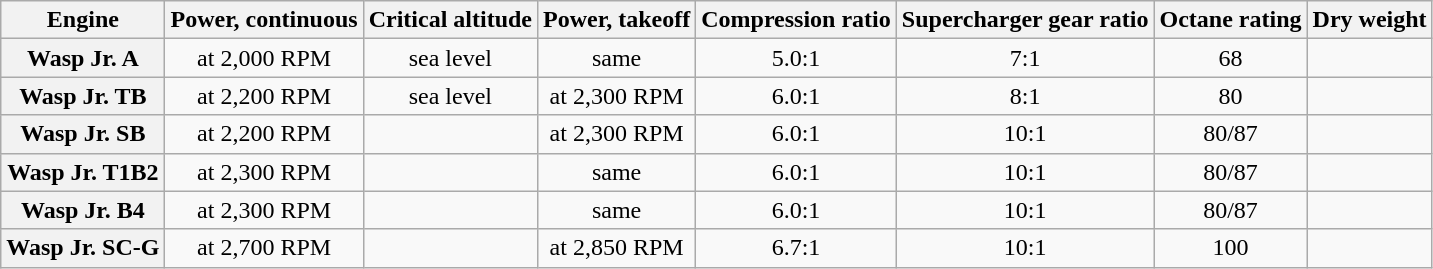<table class="wikitable" style="text-align:center">
<tr>
<th>Engine</th>
<th>Power, continuous</th>
<th>Critical altitude</th>
<th>Power, takeoff</th>
<th>Compression ratio</th>
<th>Supercharger gear ratio</th>
<th>Octane rating</th>
<th>Dry weight</th>
</tr>
<tr>
<th>Wasp Jr. A</th>
<td> at 2,000 RPM</td>
<td>sea level</td>
<td>same</td>
<td>5.0:1</td>
<td>7:1</td>
<td>68</td>
<td></td>
</tr>
<tr>
<th>Wasp Jr. TB</th>
<td> at 2,200 RPM</td>
<td>sea level</td>
<td> at 2,300 RPM</td>
<td>6.0:1</td>
<td>8:1</td>
<td>80</td>
<td></td>
</tr>
<tr>
<th>Wasp Jr. SB</th>
<td> at 2,200 RPM</td>
<td></td>
<td> at 2,300 RPM</td>
<td>6.0:1</td>
<td>10:1</td>
<td>80/87</td>
<td></td>
</tr>
<tr>
<th>Wasp Jr. T1B2</th>
<td> at 2,300 RPM</td>
<td></td>
<td>same</td>
<td>6.0:1</td>
<td>10:1</td>
<td>80/87</td>
<td></td>
</tr>
<tr>
<th>Wasp Jr. B4</th>
<td> at 2,300 RPM</td>
<td></td>
<td>same</td>
<td>6.0:1</td>
<td>10:1</td>
<td>80/87</td>
<td></td>
</tr>
<tr>
<th>Wasp Jr. SC-G</th>
<td> at 2,700 RPM</td>
<td></td>
<td> at 2,850 RPM</td>
<td>6.7:1</td>
<td>10:1</td>
<td>100</td>
<td></td>
</tr>
</table>
